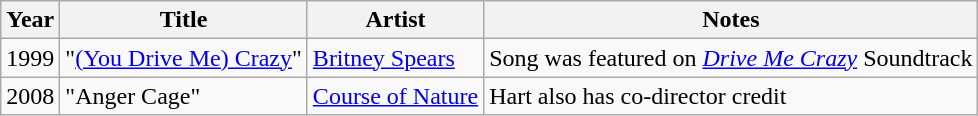<table class="wikitable">
<tr>
<th>Year</th>
<th>Title</th>
<th>Artist</th>
<th>Notes</th>
</tr>
<tr>
<td>1999</td>
<td>"<a href='#'>(You Drive Me) Crazy</a>"</td>
<td><a href='#'>Britney Spears</a></td>
<td>Song was featured on <em><a href='#'>Drive Me Crazy</a></em> Soundtrack</td>
</tr>
<tr>
<td>2008</td>
<td>"Anger Cage"</td>
<td><a href='#'>Course of Nature</a></td>
<td>Hart also has co-director credit</td>
</tr>
</table>
